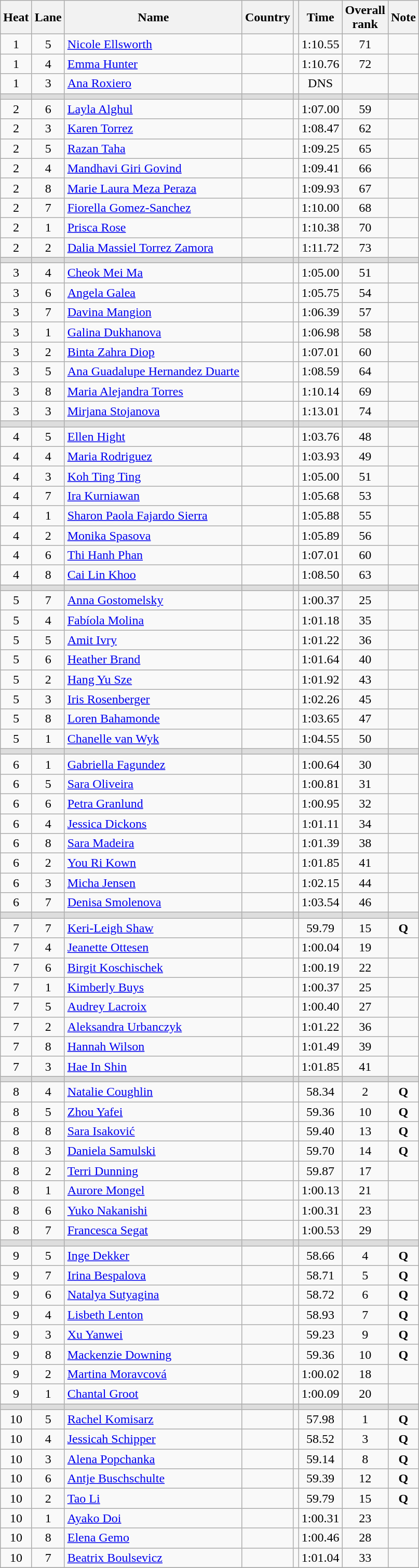<table class="wikitable sortable" style="text-align:center">
<tr>
<th>Heat<br></th>
<th>Lane<br></th>
<th>Name</th>
<th>Country</th>
<th><br></th>
<th>Time</th>
<th>Overall<br>rank<br></th>
<th>Note</th>
</tr>
<tr>
<td>1</td>
<td>5</td>
<td align=left><a href='#'>Nicole Ellsworth</a></td>
<td align=left></td>
<td></td>
<td>1:10.55</td>
<td>71</td>
<td></td>
</tr>
<tr>
<td>1</td>
<td>4</td>
<td align=left><a href='#'>Emma Hunter</a></td>
<td align=left></td>
<td></td>
<td>1:10.76</td>
<td>72</td>
<td></td>
</tr>
<tr>
<td>1</td>
<td>3</td>
<td align=left><a href='#'>Ana Roxiero</a></td>
<td align=left></td>
<td></td>
<td>DNS</td>
<td></td>
</tr>
<tr bgcolor=#DDDDDD>
<td></td>
<td></td>
<td></td>
<td></td>
<td></td>
<td></td>
<td></td>
<td></td>
</tr>
<tr>
<td>2</td>
<td>6</td>
<td align=left><a href='#'>Layla Alghul</a></td>
<td align=left></td>
<td></td>
<td>1:07.00</td>
<td>59</td>
<td></td>
</tr>
<tr>
<td>2</td>
<td>3</td>
<td align=left><a href='#'>Karen Torrez</a></td>
<td align=left></td>
<td></td>
<td>1:08.47</td>
<td>62</td>
<td></td>
</tr>
<tr>
<td>2</td>
<td>5</td>
<td align=left><a href='#'>Razan Taha</a></td>
<td align=left></td>
<td></td>
<td>1:09.25</td>
<td>65</td>
<td></td>
</tr>
<tr>
<td>2</td>
<td>4</td>
<td align=left><a href='#'>Mandhavi Giri Govind</a></td>
<td align=left></td>
<td></td>
<td>1:09.41</td>
<td>66</td>
<td></td>
</tr>
<tr>
<td>2</td>
<td>8</td>
<td align=left><a href='#'>Marie Laura Meza Peraza</a></td>
<td align=left></td>
<td></td>
<td>1:09.93</td>
<td>67</td>
<td></td>
</tr>
<tr>
<td>2</td>
<td>7</td>
<td align=left><a href='#'>Fiorella Gomez-Sanchez</a></td>
<td align=left></td>
<td></td>
<td>1:10.00</td>
<td>68</td>
<td></td>
</tr>
<tr>
<td>2</td>
<td>1</td>
<td align=left><a href='#'>Prisca Rose</a></td>
<td align=left></td>
<td></td>
<td>1:10.38</td>
<td>70</td>
<td></td>
</tr>
<tr>
<td>2</td>
<td>2</td>
<td align=left><a href='#'>Dalia Massiel Torrez Zamora</a></td>
<td align=left></td>
<td></td>
<td>1:11.72</td>
<td>73</td>
<td></td>
</tr>
<tr bgcolor=#DDDDDD>
<td></td>
<td></td>
<td></td>
<td></td>
<td></td>
<td></td>
<td></td>
<td></td>
</tr>
<tr>
<td>3</td>
<td>4</td>
<td align=left><a href='#'>Cheok Mei Ma</a></td>
<td align=left></td>
<td></td>
<td>1:05.00</td>
<td>51</td>
<td></td>
</tr>
<tr>
<td>3</td>
<td>6</td>
<td align=left><a href='#'>Angela Galea</a></td>
<td align=left></td>
<td></td>
<td>1:05.75</td>
<td>54</td>
<td></td>
</tr>
<tr>
<td>3</td>
<td>7</td>
<td align=left><a href='#'>Davina Mangion</a></td>
<td align=left></td>
<td></td>
<td>1:06.39</td>
<td>57</td>
<td></td>
</tr>
<tr>
<td>3</td>
<td>1</td>
<td align=left><a href='#'>Galina Dukhanova</a></td>
<td align=left></td>
<td></td>
<td>1:06.98</td>
<td>58</td>
<td></td>
</tr>
<tr>
<td>3</td>
<td>2</td>
<td align=left><a href='#'>Binta Zahra Diop</a></td>
<td align=left></td>
<td></td>
<td>1:07.01</td>
<td>60</td>
<td></td>
</tr>
<tr>
<td>3</td>
<td>5</td>
<td align=left><a href='#'>Ana Guadalupe Hernandez Duarte</a></td>
<td align=left></td>
<td></td>
<td>1:08.59</td>
<td>64</td>
<td></td>
</tr>
<tr>
<td>3</td>
<td>8</td>
<td align=left><a href='#'>Maria Alejandra Torres</a></td>
<td align=left></td>
<td></td>
<td>1:10.14</td>
<td>69</td>
<td></td>
</tr>
<tr>
<td>3</td>
<td>3</td>
<td align=left><a href='#'>Mirjana Stojanova</a></td>
<td align=left></td>
<td></td>
<td>1:13.01</td>
<td>74</td>
<td></td>
</tr>
<tr bgcolor=#DDDDDD>
<td></td>
<td></td>
<td></td>
<td></td>
<td></td>
<td></td>
<td></td>
<td></td>
</tr>
<tr>
<td>4</td>
<td>5</td>
<td align=left><a href='#'>Ellen Hight</a></td>
<td align=left></td>
<td></td>
<td>1:03.76</td>
<td>48</td>
<td></td>
</tr>
<tr>
<td>4</td>
<td>4</td>
<td align=left><a href='#'>Maria Rodriguez</a></td>
<td align=left></td>
<td></td>
<td>1:03.93</td>
<td>49</td>
<td></td>
</tr>
<tr>
<td>4</td>
<td>3</td>
<td align=left><a href='#'>Koh Ting Ting</a></td>
<td align=left></td>
<td></td>
<td>1:05.00</td>
<td>51</td>
<td></td>
</tr>
<tr>
<td>4</td>
<td>7</td>
<td align=left><a href='#'>Ira Kurniawan</a></td>
<td align=left></td>
<td></td>
<td>1:05.68</td>
<td>53</td>
<td></td>
</tr>
<tr>
<td>4</td>
<td>1</td>
<td align=left><a href='#'>Sharon Paola Fajardo Sierra</a></td>
<td align=left></td>
<td></td>
<td>1:05.88</td>
<td>55</td>
<td></td>
</tr>
<tr>
<td>4</td>
<td>2</td>
<td align=left><a href='#'>Monika Spasova</a></td>
<td align=left></td>
<td></td>
<td>1:05.89</td>
<td>56</td>
<td></td>
</tr>
<tr>
<td>4</td>
<td>6</td>
<td align=left><a href='#'>Thi Hanh Phan</a></td>
<td align=left></td>
<td></td>
<td>1:07.01</td>
<td>60</td>
<td></td>
</tr>
<tr>
<td>4</td>
<td>8</td>
<td align=left><a href='#'>Cai Lin Khoo</a></td>
<td align=left></td>
<td></td>
<td>1:08.50</td>
<td>63</td>
<td></td>
</tr>
<tr bgcolor=#DDDDDD>
<td></td>
<td></td>
<td></td>
<td></td>
<td></td>
<td></td>
<td></td>
<td></td>
</tr>
<tr>
<td>5</td>
<td>7</td>
<td align=left><a href='#'>Anna Gostomelsky</a></td>
<td align=left></td>
<td></td>
<td>1:00.37</td>
<td>25</td>
<td></td>
</tr>
<tr>
<td>5</td>
<td>4</td>
<td align=left><a href='#'>Fabíola Molina</a></td>
<td align=left></td>
<td></td>
<td>1:01.18</td>
<td>35</td>
<td></td>
</tr>
<tr>
<td>5</td>
<td>5</td>
<td align=left><a href='#'>Amit Ivry</a></td>
<td align=left></td>
<td></td>
<td>1:01.22</td>
<td>36</td>
<td></td>
</tr>
<tr>
<td>5</td>
<td>6</td>
<td align=left><a href='#'>Heather Brand</a></td>
<td align=left></td>
<td></td>
<td>1:01.64</td>
<td>40</td>
<td></td>
</tr>
<tr>
<td>5</td>
<td>2</td>
<td align=left><a href='#'>Hang Yu Sze</a></td>
<td align=left></td>
<td></td>
<td>1:01.92</td>
<td>43</td>
<td></td>
</tr>
<tr>
<td>5</td>
<td>3</td>
<td align=left><a href='#'>Iris Rosenberger</a></td>
<td align=left></td>
<td></td>
<td>1:02.26</td>
<td>45</td>
<td></td>
</tr>
<tr>
<td>5</td>
<td>8</td>
<td align=left><a href='#'>Loren Bahamonde</a></td>
<td align=left></td>
<td></td>
<td>1:03.65</td>
<td>47</td>
<td></td>
</tr>
<tr>
<td>5</td>
<td>1</td>
<td align=left><a href='#'>Chanelle van Wyk</a></td>
<td align=left></td>
<td></td>
<td>1:04.55</td>
<td>50</td>
<td></td>
</tr>
<tr bgcolor=#DDDDDD>
<td></td>
<td></td>
<td></td>
<td></td>
<td></td>
<td></td>
<td></td>
<td></td>
</tr>
<tr>
<td>6</td>
<td>1</td>
<td align=left><a href='#'>Gabriella Fagundez</a></td>
<td align=left></td>
<td></td>
<td>1:00.64</td>
<td>30</td>
<td></td>
</tr>
<tr>
<td>6</td>
<td>5</td>
<td align=left><a href='#'>Sara Oliveira</a></td>
<td align=left></td>
<td></td>
<td>1:00.81</td>
<td>31</td>
<td></td>
</tr>
<tr>
<td>6</td>
<td>6</td>
<td align=left><a href='#'>Petra Granlund</a></td>
<td align=left></td>
<td></td>
<td>1:00.95</td>
<td>32</td>
<td></td>
</tr>
<tr>
<td>6</td>
<td>4</td>
<td align=left><a href='#'>Jessica Dickons</a></td>
<td align=left></td>
<td></td>
<td>1:01.11</td>
<td>34</td>
<td></td>
</tr>
<tr>
<td>6</td>
<td>8</td>
<td align=left><a href='#'>Sara Madeira</a></td>
<td align=left></td>
<td></td>
<td>1:01.39</td>
<td>38</td>
<td></td>
</tr>
<tr>
<td>6</td>
<td>2</td>
<td align=left><a href='#'>You Ri Kown</a></td>
<td align=left></td>
<td></td>
<td>1:01.85</td>
<td>41</td>
<td></td>
</tr>
<tr>
<td>6</td>
<td>3</td>
<td align=left><a href='#'>Micha Jensen</a></td>
<td align=left></td>
<td></td>
<td>1:02.15</td>
<td>44</td>
<td></td>
</tr>
<tr>
<td>6</td>
<td>7</td>
<td align=left><a href='#'>Denisa Smolenova</a></td>
<td align=left></td>
<td></td>
<td>1:03.54</td>
<td>46</td>
<td></td>
</tr>
<tr bgcolor=#DDDDDD>
<td></td>
<td></td>
<td></td>
<td></td>
<td></td>
<td></td>
<td></td>
<td></td>
</tr>
<tr>
<td>7</td>
<td>7</td>
<td align=left><a href='#'>Keri-Leigh Shaw</a></td>
<td align=left></td>
<td></td>
<td>59.79</td>
<td>15</td>
<td><strong>Q</strong></td>
</tr>
<tr>
<td>7</td>
<td>4</td>
<td align=left><a href='#'>Jeanette Ottesen</a></td>
<td align=left></td>
<td></td>
<td>1:00.04</td>
<td>19</td>
<td></td>
</tr>
<tr>
<td>7</td>
<td>6</td>
<td align=left><a href='#'>Birgit Koschischek</a></td>
<td align=left></td>
<td></td>
<td>1:00.19</td>
<td>22</td>
<td></td>
</tr>
<tr>
<td>7</td>
<td>1</td>
<td align=left><a href='#'>Kimberly Buys</a></td>
<td align=left></td>
<td></td>
<td>1:00.37</td>
<td>25</td>
<td></td>
</tr>
<tr>
<td>7</td>
<td>5</td>
<td align=left><a href='#'>Audrey Lacroix</a></td>
<td align=left></td>
<td></td>
<td>1:00.40</td>
<td>27</td>
<td></td>
</tr>
<tr>
<td>7</td>
<td>2</td>
<td align=left><a href='#'>Aleksandra Urbanczyk</a></td>
<td align=left></td>
<td></td>
<td>1:01.22</td>
<td>36</td>
<td></td>
</tr>
<tr>
<td>7</td>
<td>8</td>
<td align=left><a href='#'>Hannah Wilson</a></td>
<td align=left></td>
<td></td>
<td>1:01.49</td>
<td>39</td>
<td></td>
</tr>
<tr>
<td>7</td>
<td>3</td>
<td align=left><a href='#'>Hae In Shin</a></td>
<td align=left></td>
<td></td>
<td>1:01.85</td>
<td>41</td>
<td></td>
</tr>
<tr bgcolor=#DDDDDD>
<td></td>
<td></td>
<td></td>
<td></td>
<td></td>
<td></td>
<td></td>
<td></td>
</tr>
<tr>
<td>8</td>
<td>4</td>
<td align=left><a href='#'>Natalie Coughlin</a></td>
<td align=left></td>
<td></td>
<td>58.34</td>
<td>2</td>
<td><strong>Q</strong></td>
</tr>
<tr>
<td>8</td>
<td>5</td>
<td align=left><a href='#'>Zhou Yafei</a></td>
<td align=left></td>
<td></td>
<td>59.36</td>
<td>10</td>
<td><strong>Q</strong></td>
</tr>
<tr>
<td>8</td>
<td>8</td>
<td align=left><a href='#'>Sara Isaković</a></td>
<td align=left></td>
<td></td>
<td>59.40</td>
<td>13</td>
<td><strong>Q</strong></td>
</tr>
<tr>
<td>8</td>
<td>3</td>
<td align=left><a href='#'>Daniela Samulski</a></td>
<td align=left></td>
<td></td>
<td>59.70</td>
<td>14</td>
<td><strong>Q</strong></td>
</tr>
<tr>
<td>8</td>
<td>2</td>
<td align=left><a href='#'>Terri Dunning</a></td>
<td align=left></td>
<td></td>
<td>59.87</td>
<td>17</td>
<td></td>
</tr>
<tr>
<td>8</td>
<td>1</td>
<td align=left><a href='#'>Aurore Mongel</a></td>
<td align=left></td>
<td></td>
<td>1:00.13</td>
<td>21</td>
<td></td>
</tr>
<tr>
<td>8</td>
<td>6</td>
<td align=left><a href='#'>Yuko Nakanishi</a></td>
<td align=left></td>
<td></td>
<td>1:00.31</td>
<td>23</td>
<td></td>
</tr>
<tr>
<td>8</td>
<td>7</td>
<td align=left><a href='#'>Francesca Segat</a></td>
<td align=left></td>
<td></td>
<td>1:00.53</td>
<td>29</td>
<td></td>
</tr>
<tr bgcolor=#DDDDDD>
<td></td>
<td></td>
<td></td>
<td></td>
<td></td>
<td></td>
<td></td>
<td></td>
</tr>
<tr>
<td>9</td>
<td>5</td>
<td align=left><a href='#'>Inge Dekker</a></td>
<td align=left></td>
<td></td>
<td>58.66</td>
<td>4</td>
<td><strong>Q</strong></td>
</tr>
<tr>
<td>9</td>
<td>7</td>
<td align=left><a href='#'>Irina Bespalova</a></td>
<td align=left></td>
<td></td>
<td>58.71</td>
<td>5</td>
<td><strong>Q</strong></td>
</tr>
<tr>
<td>9</td>
<td>6</td>
<td align=left><a href='#'>Natalya Sutyagina</a></td>
<td align=left></td>
<td></td>
<td>58.72</td>
<td>6</td>
<td><strong>Q</strong></td>
</tr>
<tr>
<td>9</td>
<td>4</td>
<td align=left><a href='#'>Lisbeth Lenton</a></td>
<td align=left></td>
<td></td>
<td>58.93</td>
<td>7</td>
<td><strong>Q</strong></td>
</tr>
<tr>
<td>9</td>
<td>3</td>
<td align=left><a href='#'>Xu Yanwei</a></td>
<td align=left></td>
<td></td>
<td>59.23</td>
<td>9</td>
<td><strong>Q</strong></td>
</tr>
<tr>
<td>9</td>
<td>8</td>
<td align=left><a href='#'>Mackenzie Downing</a></td>
<td align=left></td>
<td></td>
<td>59.36</td>
<td>10</td>
<td><strong>Q</strong></td>
</tr>
<tr>
<td>9</td>
<td>2</td>
<td align=left><a href='#'>Martina Moravcová</a></td>
<td align=left></td>
<td></td>
<td>1:00.02</td>
<td>18</td>
<td></td>
</tr>
<tr>
<td>9</td>
<td>1</td>
<td align=left><a href='#'>Chantal Groot</a></td>
<td align=left></td>
<td></td>
<td>1:00.09</td>
<td>20</td>
<td></td>
</tr>
<tr bgcolor=#DDDDDD>
<td></td>
<td></td>
<td></td>
<td></td>
<td></td>
<td></td>
<td></td>
<td></td>
</tr>
<tr>
<td>10</td>
<td>5</td>
<td align=left><a href='#'>Rachel Komisarz</a></td>
<td align=left></td>
<td></td>
<td>57.98</td>
<td>1</td>
<td><strong>Q</strong></td>
</tr>
<tr>
<td>10</td>
<td>4</td>
<td align=left><a href='#'>Jessicah Schipper</a></td>
<td align=left></td>
<td></td>
<td>58.52</td>
<td>3</td>
<td><strong>Q</strong></td>
</tr>
<tr>
<td>10</td>
<td>3</td>
<td align=left><a href='#'>Alena Popchanka</a></td>
<td align=left></td>
<td></td>
<td>59.14</td>
<td>8</td>
<td><strong>Q</strong></td>
</tr>
<tr>
<td>10</td>
<td>6</td>
<td align=left><a href='#'>Antje Buschschulte</a></td>
<td align=left></td>
<td></td>
<td>59.39</td>
<td>12</td>
<td><strong>Q</strong></td>
</tr>
<tr>
<td>10</td>
<td>2</td>
<td align=left><a href='#'>Tao Li</a></td>
<td align=left></td>
<td></td>
<td>59.79</td>
<td>15</td>
<td><strong>Q</strong></td>
</tr>
<tr>
<td>10</td>
<td>1</td>
<td align=left><a href='#'>Ayako Doi</a></td>
<td align=left></td>
<td></td>
<td>1:00.31</td>
<td>23</td>
<td></td>
</tr>
<tr>
<td>10</td>
<td>8</td>
<td align=left><a href='#'>Elena Gemo</a></td>
<td align=left></td>
<td></td>
<td>1:00.46</td>
<td>28</td>
<td></td>
</tr>
<tr>
<td>10</td>
<td>7</td>
<td align=left><a href='#'>Beatrix Boulsevicz</a></td>
<td align=left></td>
<td></td>
<td>1:01.04</td>
<td>33</td>
<td></td>
</tr>
<tr>
</tr>
</table>
